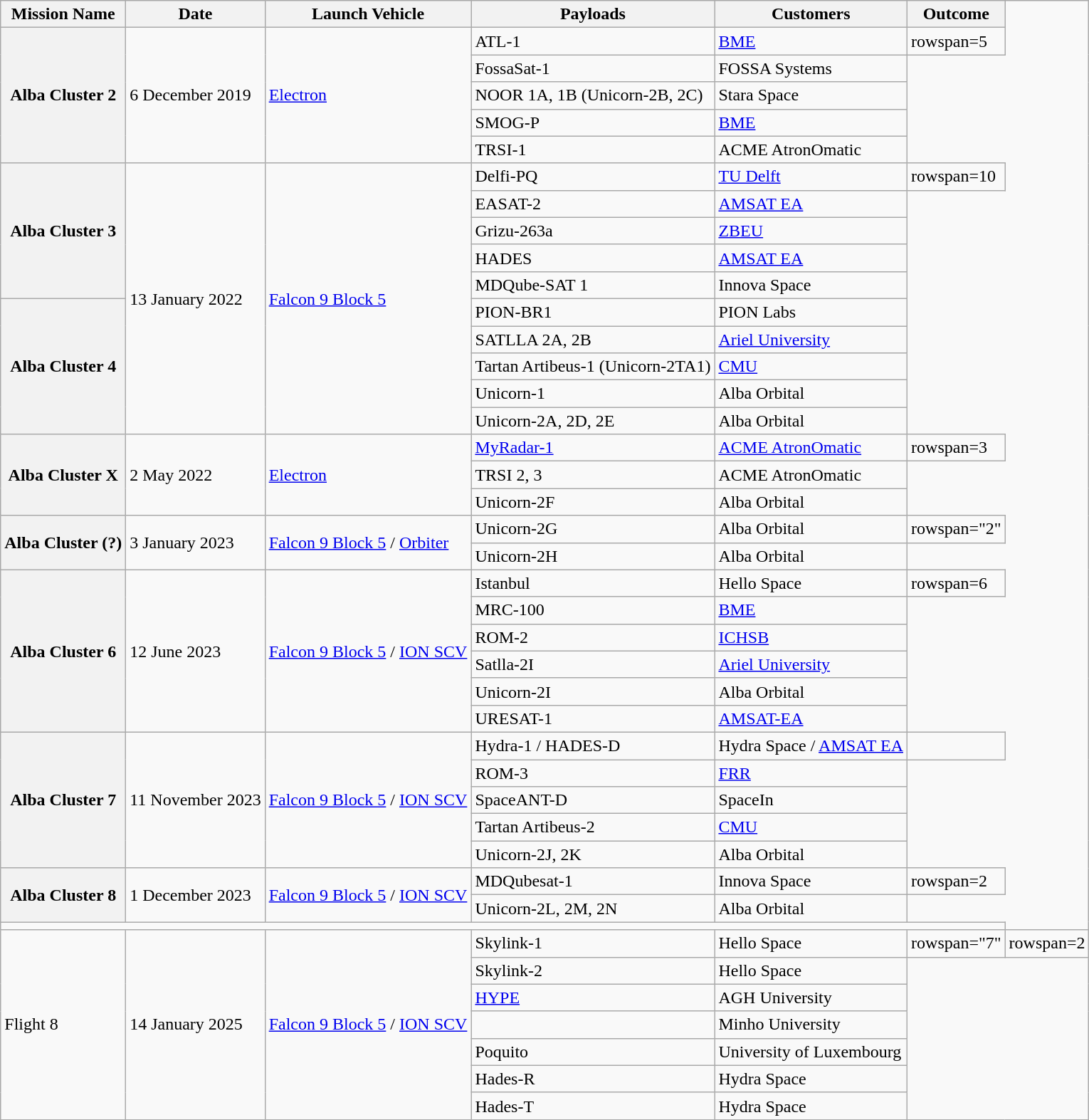<table class="wikitable">
<tr>
<th>Mission Name</th>
<th>Date</th>
<th>Launch Vehicle</th>
<th>Payloads</th>
<th>Customers</th>
<th>Outcome</th>
</tr>
<tr>
<th rowspan=5>Alba Cluster 2</th>
<td rowspan=5>6 December 2019</td>
<td rowspan=5><a href='#'>Electron</a></td>
<td> ATL-1</td>
<td><a href='#'>BME</a></td>
<td>rowspan=5 </td>
</tr>
<tr>
<td> FossaSat-1</td>
<td>FOSSA Systems</td>
</tr>
<tr>
<td> NOOR 1A, 1B (Unicorn-2B, 2C)</td>
<td>Stara Space</td>
</tr>
<tr>
<td> SMOG-P</td>
<td><a href='#'>BME</a></td>
</tr>
<tr>
<td> TRSI-1</td>
<td>ACME AtronOmatic</td>
</tr>
<tr>
<th rowspan=5>Alba Cluster 3</th>
<td rowspan=10>13 January 2022</td>
<td rowspan=10><a href='#'>Falcon 9 Block 5</a></td>
<td> Delfi-PQ</td>
<td><a href='#'>TU Delft</a></td>
<td>rowspan=10 </td>
</tr>
<tr>
<td> EASAT-2</td>
<td><a href='#'>AMSAT EA</a></td>
</tr>
<tr>
<td> Grizu-263a</td>
<td><a href='#'>ZBEU</a></td>
</tr>
<tr>
<td> HADES</td>
<td><a href='#'>AMSAT EA</a></td>
</tr>
<tr>
<td> MDQube-SAT 1</td>
<td>Innova Space</td>
</tr>
<tr>
<th rowspan=5>Alba Cluster 4</th>
<td> PION-BR1</td>
<td>PION Labs</td>
</tr>
<tr>
<td> SATLLA 2A, 2B</td>
<td><a href='#'>Ariel University</a></td>
</tr>
<tr>
<td> Tartan Artibeus-1 (Unicorn-2TA1)</td>
<td><a href='#'>CMU</a></td>
</tr>
<tr>
<td> Unicorn-1</td>
<td>Alba Orbital</td>
</tr>
<tr>
<td> Unicorn-2A, 2D, 2E</td>
<td>Alba Orbital</td>
</tr>
<tr>
<th rowspan=3>Alba Cluster X</th>
<td rowspan=3>2 May 2022</td>
<td rowspan=3><a href='#'>Electron</a></td>
<td> <a href='#'>MyRadar-1</a></td>
<td><a href='#'>ACME AtronOmatic</a></td>
<td>rowspan=3 </td>
</tr>
<tr>
<td> TRSI 2, 3</td>
<td>ACME AtronOmatic</td>
</tr>
<tr>
<td> Unicorn-2F</td>
<td>Alba Orbital</td>
</tr>
<tr>
<th rowspan="2">Alba Cluster (?)</th>
<td rowspan="2">3 January 2023</td>
<td rowspan="2"><a href='#'>Falcon 9 Block 5</a> / <a href='#'>Orbiter</a></td>
<td> Unicorn-2G</td>
<td>Alba Orbital</td>
<td>rowspan="2" </td>
</tr>
<tr>
<td> Unicorn-2H</td>
<td>Alba Orbital</td>
</tr>
<tr>
<th rowspan=6>Alba Cluster 6</th>
<td rowspan=6>12 June 2023</td>
<td rowspan=6><a href='#'>Falcon 9 Block 5</a> / <a href='#'>ION SCV</a></td>
<td> Istanbul</td>
<td>Hello Space</td>
<td>rowspan=6 </td>
</tr>
<tr>
<td> MRC-100</td>
<td><a href='#'>BME</a></td>
</tr>
<tr>
<td> ROM-2</td>
<td><a href='#'>ICHSB</a></td>
</tr>
<tr>
<td> Satlla-2I</td>
<td><a href='#'>Ariel University</a></td>
</tr>
<tr>
<td> Unicorn-2I</td>
<td>Alba Orbital</td>
</tr>
<tr>
<td> URESAT-1</td>
<td><a href='#'>AMSAT-EA</a></td>
</tr>
<tr>
<th rowspan=5>Alba Cluster 7</th>
<td rowspan=5>11 November 2023</td>
<td rowspan=5><a href='#'>Falcon 9 Block 5</a> / <a href='#'>ION SCV</a></td>
<td> Hydra-1 / HADES-D</td>
<td>Hydra Space / <a href='#'>AMSAT EA</a></td>
<td></td>
</tr>
<tr>
<td> ROM-3</td>
<td><a href='#'>FRR</a></td>
</tr>
<tr>
<td> SpaceANT-D</td>
<td>SpaceIn</td>
</tr>
<tr>
<td> Tartan Artibeus-2</td>
<td><a href='#'>CMU</a></td>
</tr>
<tr>
<td> Unicorn-2J, 2K</td>
<td>Alba Orbital</td>
</tr>
<tr>
<th rowspan=2>Alba Cluster 8</th>
<td rowspan=2>1 December 2023</td>
<td rowspan=2><a href='#'>Falcon 9 Block 5</a> / <a href='#'>ION SCV</a></td>
<td> MDQubesat-1</td>
<td>Innova Space</td>
<td>rowspan=2 </td>
</tr>
<tr>
<td> Unicorn-2L, 2M, 2N</td>
<td>Alba Orbital</td>
</tr>
<tr>
<td colspan="6"></td>
</tr>
<tr>
<td rowspan="7">Flight 8</td>
<td rowspan="7">14 January 2025</td>
<td rowspan="7"><a href='#'>Falcon 9 Block 5</a> / <a href='#'>ION SCV</a></td>
<td> Skylink-1</td>
<td>Hello Space</td>
<td>rowspan="7"</td>
<td>rowspan=2 </td>
</tr>
<tr>
<td> Skylink-2</td>
<td>Hello Space</td>
</tr>
<tr>
<td> <a href='#'>HYPE</a></td>
<td>AGH University</td>
</tr>
<tr>
<td> </td>
<td>Minho University</td>
</tr>
<tr>
<td> Poquito</td>
<td>University of Luxembourg</td>
</tr>
<tr>
<td> Hades-R</td>
<td>Hydra Space</td>
</tr>
<tr>
<td> Hades-T</td>
<td>Hydra Space</td>
</tr>
</table>
